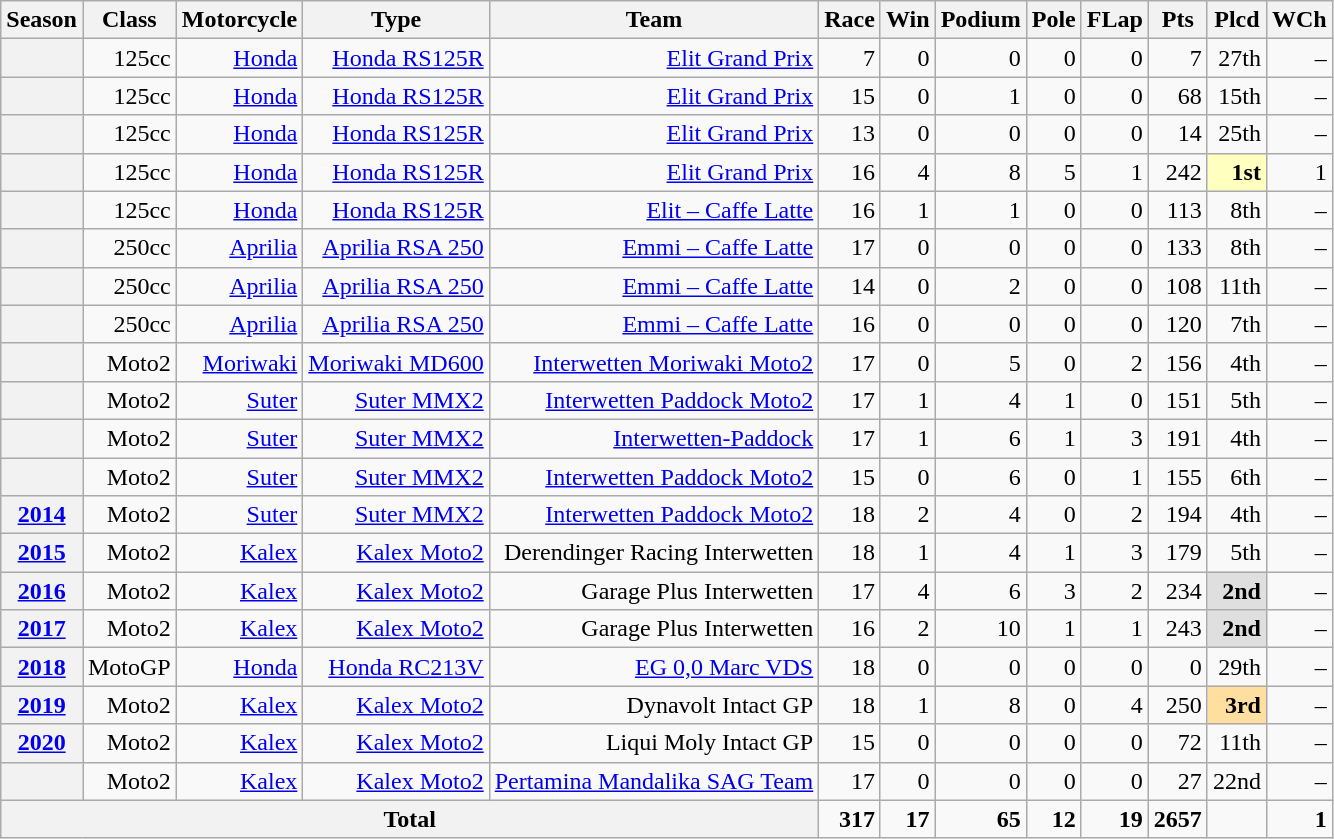<table class="wikitable">
<tr>
<th>Season</th>
<th>Class</th>
<th>Motorcycle</th>
<th>Type</th>
<th>Team</th>
<th>Race</th>
<th>Win</th>
<th>Podium</th>
<th>Pole</th>
<th>FLap</th>
<th>Pts</th>
<th>Plcd</th>
<th>WCh</th>
</tr>
<tr align="right">
<th></th>
<td>125cc</td>
<td><a href='#'>Honda</a></td>
<td><a href='#'>Honda RS125R</a></td>
<td><a href='#'>Elit Grand Prix</a></td>
<td>7</td>
<td>0</td>
<td>0</td>
<td>0</td>
<td>0</td>
<td>7</td>
<td>27th</td>
<td>–</td>
</tr>
<tr align="right">
<th></th>
<td>125cc</td>
<td><a href='#'>Honda</a></td>
<td><a href='#'>Honda RS125R</a></td>
<td><a href='#'>Elit Grand Prix</a></td>
<td>15</td>
<td>0</td>
<td>1</td>
<td>0</td>
<td>0</td>
<td>68</td>
<td>15th</td>
<td>–</td>
</tr>
<tr align="right">
<th></th>
<td>125cc</td>
<td><a href='#'>Honda</a></td>
<td><a href='#'>Honda RS125R</a></td>
<td><a href='#'>Elit Grand Prix</a></td>
<td>13</td>
<td>0</td>
<td>0</td>
<td>0</td>
<td>0</td>
<td>14</td>
<td>25th</td>
<td>–</td>
</tr>
<tr align="right">
<th></th>
<td>125cc</td>
<td><a href='#'>Honda</a></td>
<td><a href='#'>Honda RS125R</a></td>
<td><a href='#'>Elit Grand Prix</a></td>
<td>16</td>
<td>4</td>
<td>8</td>
<td>5</td>
<td>1</td>
<td>242</td>
<td style="background:#FFFFBF;"><strong>1st</strong></td>
<td>1</td>
</tr>
<tr align="right">
<th></th>
<td>125cc</td>
<td><a href='#'>Honda</a></td>
<td><a href='#'>Honda RS125R</a></td>
<td><a href='#'>Elit – Caffe Latte</a></td>
<td>16</td>
<td>1</td>
<td>1</td>
<td>0</td>
<td>0</td>
<td>113</td>
<td>8th</td>
<td>–</td>
</tr>
<tr align="right">
<th></th>
<td>250cc</td>
<td><a href='#'>Aprilia</a></td>
<td><a href='#'>Aprilia RSA 250</a></td>
<td><a href='#'>Emmi – Caffe Latte</a></td>
<td>17</td>
<td>0</td>
<td>0</td>
<td>0</td>
<td>0</td>
<td>133</td>
<td>8th</td>
<td>–</td>
</tr>
<tr align="right">
<th></th>
<td>250cc</td>
<td><a href='#'>Aprilia</a></td>
<td><a href='#'>Aprilia RSA 250</a></td>
<td><a href='#'>Emmi – Caffe Latte</a></td>
<td>14</td>
<td>0</td>
<td>2</td>
<td>0</td>
<td>0</td>
<td>108</td>
<td>11th</td>
<td>–</td>
</tr>
<tr align="right">
<th></th>
<td>250cc</td>
<td><a href='#'>Aprilia</a></td>
<td><a href='#'>Aprilia RSA 250</a></td>
<td><a href='#'>Emmi – Caffe Latte</a></td>
<td>16</td>
<td>0</td>
<td>0</td>
<td>0</td>
<td>0</td>
<td>120</td>
<td>7th</td>
<td>–</td>
</tr>
<tr align="right">
<th></th>
<td>Moto2</td>
<td><a href='#'>Moriwaki</a></td>
<td><a href='#'>Moriwaki MD600</a></td>
<td><a href='#'>Interwetten Moriwaki Moto2</a></td>
<td>17</td>
<td>0</td>
<td>5</td>
<td>0</td>
<td>2</td>
<td>156</td>
<td>4th</td>
<td>–</td>
</tr>
<tr align="right">
<th></th>
<td>Moto2</td>
<td><a href='#'>Suter</a></td>
<td><a href='#'>Suter MMX2</a></td>
<td><a href='#'>Interwetten Paddock Moto2</a></td>
<td>17</td>
<td>1</td>
<td>4</td>
<td>1</td>
<td>0</td>
<td>151</td>
<td>5th</td>
<td>–</td>
</tr>
<tr align="right">
<th></th>
<td>Moto2</td>
<td><a href='#'>Suter</a></td>
<td><a href='#'>Suter MMX2</a></td>
<td><a href='#'>Interwetten-Paddock</a></td>
<td>17</td>
<td>1</td>
<td>6</td>
<td>1</td>
<td>3</td>
<td>191</td>
<td>4th</td>
<td>–</td>
</tr>
<tr align="right">
<th></th>
<td>Moto2</td>
<td><a href='#'>Suter</a></td>
<td><a href='#'>Suter MMX2</a></td>
<td><a href='#'>Interwetten Paddock Moto2</a></td>
<td>15</td>
<td>0</td>
<td>6</td>
<td>0</td>
<td>1</td>
<td>155</td>
<td>6th</td>
<td>–</td>
</tr>
<tr align="right">
<th><a href='#'>2014</a></th>
<td>Moto2</td>
<td><a href='#'>Suter</a></td>
<td><a href='#'>Suter MMX2</a></td>
<td><a href='#'>Interwetten Paddock Moto2</a></td>
<td>18</td>
<td>2</td>
<td>4</td>
<td>0</td>
<td>2</td>
<td>194</td>
<td>4th</td>
<td>–</td>
</tr>
<tr align="right">
<th><a href='#'>2015</a></th>
<td>Moto2</td>
<td><a href='#'>Kalex</a></td>
<td><a href='#'>Kalex Moto2</a></td>
<td>Derendinger Racing Interwetten</td>
<td>18</td>
<td>1</td>
<td>4</td>
<td>1</td>
<td>3</td>
<td>179</td>
<td>5th</td>
<td>–</td>
</tr>
<tr align="right">
<th><a href='#'>2016</a></th>
<td>Moto2</td>
<td><a href='#'>Kalex</a></td>
<td><a href='#'>Kalex Moto2</a></td>
<td>Garage Plus Interwetten</td>
<td>17</td>
<td>4</td>
<td>6</td>
<td>3</td>
<td>2</td>
<td>234</td>
<td style="background:#DFDFDF;"><strong>2nd</strong></td>
<td>–</td>
</tr>
<tr align="right">
<th><a href='#'>2017</a></th>
<td>Moto2</td>
<td><a href='#'>Kalex</a></td>
<td><a href='#'>Kalex Moto2</a></td>
<td>Garage Plus Interwetten</td>
<td>16</td>
<td>2</td>
<td>10</td>
<td>1</td>
<td>1</td>
<td>243</td>
<td style="background:#DFDFDF;"><strong>2nd</strong></td>
<td>–</td>
</tr>
<tr align="right">
<th><a href='#'>2018</a></th>
<td>MotoGP</td>
<td><a href='#'>Honda</a></td>
<td><a href='#'>Honda RC213V</a></td>
<td><a href='#'>EG 0,0 Marc VDS</a></td>
<td>18</td>
<td>0</td>
<td>0</td>
<td>0</td>
<td>0</td>
<td>0</td>
<td>29th</td>
<td>–</td>
</tr>
<tr align="right">
<th><a href='#'>2019</a></th>
<td>Moto2</td>
<td><a href='#'>Kalex</a></td>
<td><a href='#'>Kalex Moto2</a></td>
<td>Dynavolt Intact GP</td>
<td>18</td>
<td>1</td>
<td>8</td>
<td>0</td>
<td>4</td>
<td>250</td>
<td style="background:#ffdf9f;"><strong>3rd</strong></td>
<td>–</td>
</tr>
<tr align="right">
<th><a href='#'>2020</a></th>
<td>Moto2</td>
<td><a href='#'>Kalex</a></td>
<td><a href='#'>Kalex Moto2</a></td>
<td>Liqui Moly Intact GP</td>
<td>15</td>
<td>0</td>
<td>0</td>
<td>0</td>
<td>0</td>
<td>72</td>
<td>11th</td>
<td>–</td>
</tr>
<tr align="right">
<th></th>
<td>Moto2</td>
<td><a href='#'>Kalex</a></td>
<td><a href='#'>Kalex Moto2</a></td>
<td><a href='#'>Pertamina Mandalika SAG Team</a></td>
<td>17</td>
<td>0</td>
<td>0</td>
<td>0</td>
<td>0</td>
<td>27</td>
<td>22nd</td>
<td>–</td>
</tr>
<tr align="right">
<th colspan="5">Total</th>
<td><strong>317</strong></td>
<td><strong>17</strong></td>
<td><strong>65</strong></td>
<td><strong>12</strong></td>
<td><strong>19</strong></td>
<td><strong>2657</strong></td>
<td></td>
<td><strong>1</strong></td>
</tr>
</table>
